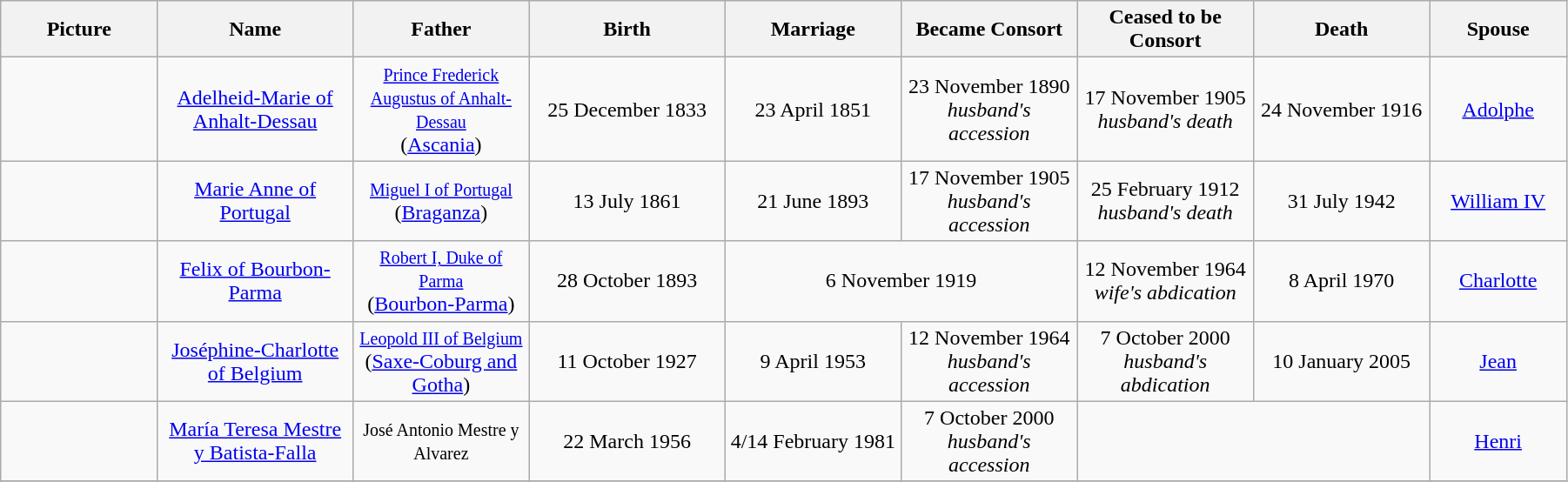<table width=95% class="wikitable">
<tr>
<th width = "8%">Picture</th>
<th width = "10%">Name</th>
<th width = "9%">Father</th>
<th width = "10%">Birth</th>
<th width = "9%">Marriage</th>
<th width = "9%">Became Consort</th>
<th width = "9%">Ceased to be Consort</th>
<th width = "9%">Death</th>
<th width = "7%">Spouse</th>
</tr>
<tr>
<td align="center"></td>
<td align="center"><a href='#'>Adelheid-Marie of Anhalt-Dessau</a></td>
<td align="center"><small><a href='#'>Prince Frederick Augustus of Anhalt-Dessau</a></small><br>(<a href='#'>Ascania</a>)</td>
<td align="center">25 December 1833</td>
<td align="center">23 April 1851</td>
<td align="center">23 November 1890<br><em>husband's accession</em></td>
<td align="center">17 November 1905<br><em>husband's death</em></td>
<td align="center">24 November 1916</td>
<td align="center"><a href='#'>Adolphe</a></td>
</tr>
<tr>
<td align="center"></td>
<td align="center"><a href='#'>Marie Anne of Portugal</a></td>
<td align="center"><small><a href='#'>Miguel I of Portugal</a></small><br>(<a href='#'>Braganza</a>)</td>
<td align="center">13 July 1861</td>
<td align="center">21 June 1893</td>
<td align="center">17 November 1905<br><em>husband's accession</em></td>
<td align="center">25 February 1912<br><em>husband's death</em></td>
<td align="center">31 July 1942</td>
<td align="center"><a href='#'>William IV</a></td>
</tr>
<tr>
<td align="center"></td>
<td align="center"><a href='#'>Felix of Bourbon-Parma</a></td>
<td align="center"><small><a href='#'>Robert I, Duke of Parma</a></small><br>(<a href='#'>Bourbon-Parma</a>)</td>
<td align="center">28 October 1893</td>
<td align="center" colspan=2>6 November 1919</td>
<td align="center">12 November 1964<br><em>wife's abdication</em></td>
<td align="center">8 April 1970</td>
<td align="center"><a href='#'>Charlotte</a></td>
</tr>
<tr>
<td align="center"></td>
<td align="center"><a href='#'>Joséphine-Charlotte of Belgium</a></td>
<td align="center"><small><a href='#'>Leopold III of Belgium</a></small><br>(<a href='#'>Saxe-Coburg and Gotha</a>)</td>
<td align="center">11 October 1927</td>
<td align="center">9 April 1953</td>
<td align="center">12 November 1964<br><em>husband's accession</em></td>
<td align="center">7 October 2000<br><em>husband's abdication</em></td>
<td align="center">10 January 2005</td>
<td align="center"><a href='#'>Jean</a></td>
</tr>
<tr>
<td align="center"></td>
<td align="center"><a href='#'>María Teresa Mestre y Batista-Falla</a></td>
<td align="center"><small>José Antonio Mestre y Alvarez</small></td>
<td align="center">22 March 1956</td>
<td align="center">4/14 February 1981</td>
<td align="center">7 October 2000<br><em>husband's accession</em></td>
<td align="center" colspan="2"></td>
<td align="center"><a href='#'>Henri</a></td>
</tr>
<tr>
</tr>
</table>
